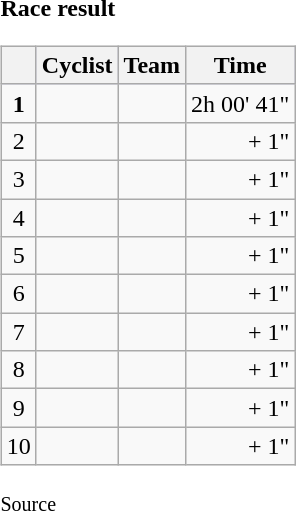<table>
<tr>
<td><strong>Race result</strong><br><table class="wikitable">
<tr style="background:#ccccff;">
<th></th>
<th>Cyclist</th>
<th>Team</th>
<th>Time</th>
</tr>
<tr>
<td align=center><strong>1</strong></td>
<td></td>
<td></td>
<td align=right>2h 00' 41"</td>
</tr>
<tr>
<td align=center>2</td>
<td></td>
<td></td>
<td align=right>+ 1"</td>
</tr>
<tr>
<td align=center>3</td>
<td></td>
<td></td>
<td align=right>+ 1"</td>
</tr>
<tr>
<td align=center>4</td>
<td></td>
<td></td>
<td align=right>+ 1"</td>
</tr>
<tr>
<td align=center>5</td>
<td></td>
<td></td>
<td align=right>+ 1"</td>
</tr>
<tr>
<td align=center>6</td>
<td></td>
<td></td>
<td align=right>+ 1"</td>
</tr>
<tr>
<td align=center>7</td>
<td></td>
<td></td>
<td align=right>+ 1"</td>
</tr>
<tr>
<td align=center>8</td>
<td></td>
<td></td>
<td align=right>+ 1"</td>
</tr>
<tr>
<td align=center>9</td>
<td></td>
<td></td>
<td align=right>+ 1"</td>
</tr>
<tr>
<td align=center>10</td>
<td></td>
<td></td>
<td align=right>+ 1"</td>
</tr>
</table>
<small>Source</small></td>
</tr>
</table>
